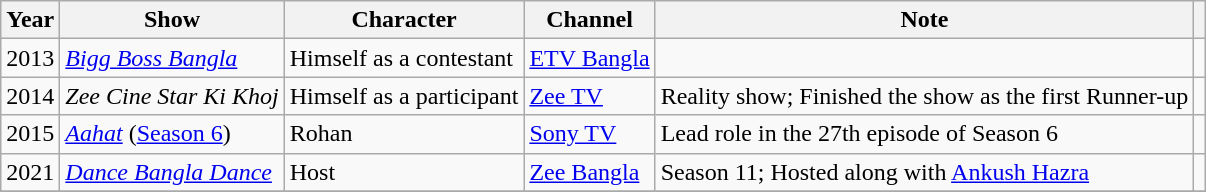<table class="wikitable">
<tr>
<th>Year</th>
<th>Show</th>
<th>Character</th>
<th>Channel</th>
<th>Note</th>
<th></th>
</tr>
<tr>
<td>2013</td>
<td><em><a href='#'>Bigg Boss Bangla</a></em></td>
<td>Himself as a contestant</td>
<td><a href='#'>ETV Bangla</a></td>
<td></td>
<td></td>
</tr>
<tr>
<td>2014</td>
<td><em>Zee Cine Star Ki Khoj</em></td>
<td>Himself as a participant</td>
<td><a href='#'>Zee TV</a></td>
<td>Reality show; Finished the show as the first Runner-up</td>
<td></td>
</tr>
<tr>
<td>2015</td>
<td><em><a href='#'>Aahat</a></em> (<a href='#'>Season 6</a>)</td>
<td>Rohan</td>
<td><a href='#'>Sony TV</a></td>
<td>Lead role in the 27th episode of Season 6</td>
<td></td>
</tr>
<tr>
<td>2021</td>
<td><em><a href='#'>Dance Bangla Dance</a></em></td>
<td>Host</td>
<td><a href='#'>Zee Bangla</a></td>
<td>Season 11; Hosted along with <a href='#'>Ankush Hazra</a></td>
<td></td>
</tr>
<tr>
</tr>
</table>
